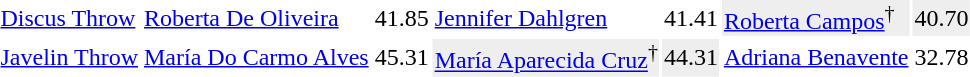<table>
<tr>
<td><a href='#'>Discus Throw</a></td>
<td><a href='#'>Roberta De Oliveira</a><br> </td>
<td>41.85</td>
<td><a href='#'>Jennifer Dahlgren</a><br> </td>
<td>41.41</td>
<td bgcolor="#eeeeee"><a href='#'>Roberta Campos</a><sup>†</sup><br> </td>
<td bgcolor="#eeeeee">40.70</td>
</tr>
<tr>
<td><a href='#'>Javelin Throw</a></td>
<td><a href='#'>María Do Carmo Alves</a><br> </td>
<td>45.31</td>
<td bgcolor="#eeeeee"><a href='#'>María Aparecida Cruz</a><sup>†</sup><br> </td>
<td bgcolor="#eeeeee">44.31</td>
<td><a href='#'>Adriana Benavente</a><br> </td>
<td>32.78</td>
</tr>
</table>
